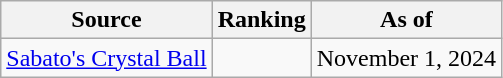<table class="wikitable">
<tr>
<th>Source</th>
<th>Ranking</th>
<th>As of</th>
</tr>
<tr>
<td align="left"><a href='#'>Sabato's Crystal Ball</a></td>
<td></td>
<td>November 1, 2024</td>
</tr>
</table>
